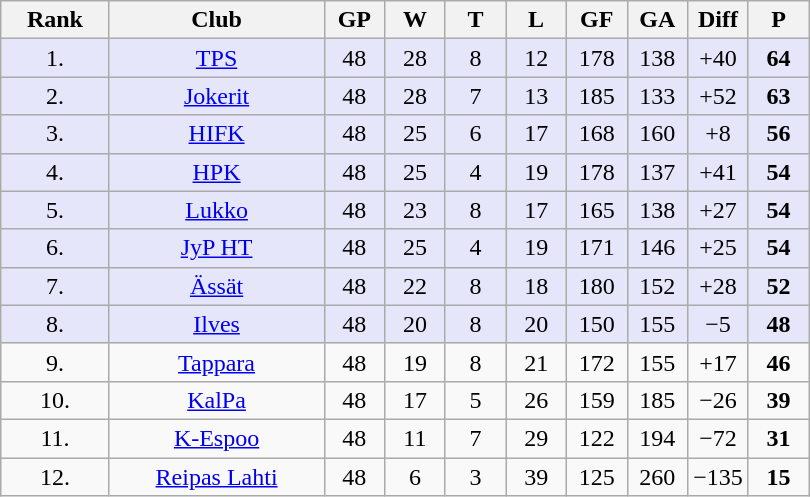<table class="wikitable sortable">
<tr>
<th align="left">Rank</th>
<th>Club</th>
<th width="7.5%">GP</th>
<th width="7.5%">W</th>
<th width="7.5%">T</th>
<th width="7.5%">L</th>
<th width="7.5%">GF</th>
<th width="7.5%">GA</th>
<th width="7.5%">Diff</th>
<th width="7.5%">P</th>
</tr>
<tr bgcolor="#e6e6fa" align="center">
<td>1.</td>
<td><a href='#'>TPS</a></td>
<td>48</td>
<td>28</td>
<td>8</td>
<td>12</td>
<td>178</td>
<td>138</td>
<td>+40</td>
<td><strong>64</strong></td>
</tr>
<tr bgcolor="#e6e6fa" align="center">
<td>2.</td>
<td><a href='#'>Jokerit</a></td>
<td>48</td>
<td>28</td>
<td>7</td>
<td>13</td>
<td>185</td>
<td>133</td>
<td>+52</td>
<td><strong>63</strong></td>
</tr>
<tr bgcolor="#e6e6fa" align="center">
<td>3.</td>
<td><a href='#'>HIFK</a></td>
<td>48</td>
<td>25</td>
<td>6</td>
<td>17</td>
<td>168</td>
<td>160</td>
<td>+8</td>
<td><strong>56</strong></td>
</tr>
<tr bgcolor="#e6e6fa" align="center">
<td>4.</td>
<td><a href='#'>HPK</a></td>
<td>48</td>
<td>25</td>
<td>4</td>
<td>19</td>
<td>178</td>
<td>137</td>
<td>+41</td>
<td><strong>54</strong></td>
</tr>
<tr bgcolor="#e6e6fa" align="center">
<td>5.</td>
<td><a href='#'>Lukko</a></td>
<td>48</td>
<td>23</td>
<td>8</td>
<td>17</td>
<td>165</td>
<td>138</td>
<td>+27</td>
<td><strong>54</strong></td>
</tr>
<tr bgcolor="#e6e6fa" align="center">
<td>6.</td>
<td><a href='#'>JyP HT</a></td>
<td>48</td>
<td>25</td>
<td>4</td>
<td>19</td>
<td>171</td>
<td>146</td>
<td>+25</td>
<td><strong>54</strong></td>
</tr>
<tr bgcolor="#e6e6fa" align="center">
<td>7.</td>
<td><a href='#'>Ässät</a></td>
<td>48</td>
<td>22</td>
<td>8</td>
<td>18</td>
<td>180</td>
<td>152</td>
<td>+28</td>
<td><strong>52</strong></td>
</tr>
<tr bgcolor="#e6e6fa" align="center">
<td>8.</td>
<td><a href='#'>Ilves</a></td>
<td>48</td>
<td>20</td>
<td>8</td>
<td>20</td>
<td>150</td>
<td>155</td>
<td>−5</td>
<td><strong>48</strong></td>
</tr>
<tr align="center">
<td>9.</td>
<td><a href='#'>Tappara</a></td>
<td>48</td>
<td>19</td>
<td>8</td>
<td>21</td>
<td>172</td>
<td>155</td>
<td>+17</td>
<td><strong>46</strong></td>
</tr>
<tr align="center">
<td>10.</td>
<td><a href='#'>KalPa</a></td>
<td>48</td>
<td>17</td>
<td>5</td>
<td>26</td>
<td>159</td>
<td>185</td>
<td>−26</td>
<td><strong>39</strong></td>
</tr>
<tr align="center">
<td>11.</td>
<td><a href='#'>K-Espoo</a></td>
<td>48</td>
<td>11</td>
<td>7</td>
<td>29</td>
<td>122</td>
<td>194</td>
<td>−72</td>
<td><strong>31</strong></td>
</tr>
<tr align="center">
<td>12.</td>
<td><a href='#'>Reipas Lahti</a></td>
<td>48</td>
<td>6</td>
<td>3</td>
<td>39</td>
<td>125</td>
<td>260</td>
<td>−135</td>
<td><strong>15</strong></td>
</tr>
</table>
